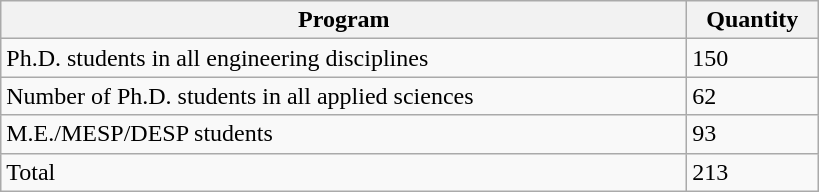<table class="wikitable">
<tr>
<th width="450">Program</th>
<th width="80">Quantity</th>
</tr>
<tr>
<td>Ph.D. students in all engineering disciplines</td>
<td>150</td>
</tr>
<tr>
<td>Number of Ph.D. students in all applied sciences</td>
<td>62</td>
</tr>
<tr>
<td>M.E./MESP/DESP students</td>
<td>93</td>
</tr>
<tr>
<td>Total</td>
<td>213</td>
</tr>
</table>
